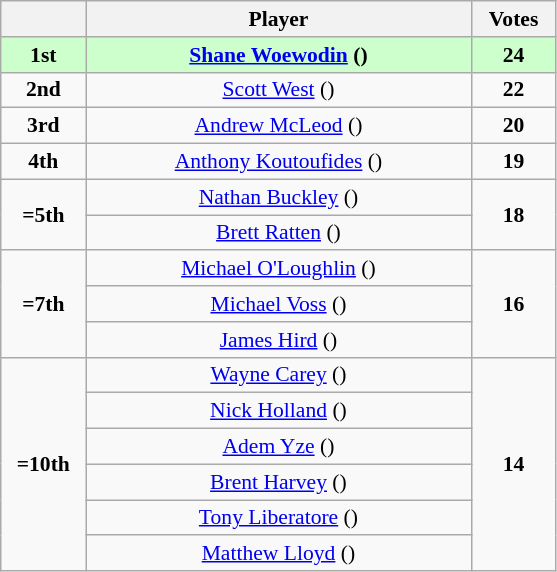<table class="wikitable" style="text-align: center; font-size: 90%;">
<tr>
<th width="50"></th>
<th width="250">Player</th>
<th width="50">Votes</th>
</tr>
<tr style="background: #CCFFCC;">
<td><strong>1st</strong></td>
<td><strong><a href='#'>Shane Woewodin</a> ()</strong></td>
<td><strong>24</strong></td>
</tr>
<tr>
<td><strong>2nd</strong></td>
<td><a href='#'>Scott West</a> ()</td>
<td><strong>22</strong></td>
</tr>
<tr>
<td><strong>3rd</strong></td>
<td><a href='#'>Andrew McLeod</a> ()</td>
<td><strong>20</strong></td>
</tr>
<tr>
<td><strong>4th</strong></td>
<td><a href='#'>Anthony Koutoufides</a> ()</td>
<td><strong>19</strong></td>
</tr>
<tr>
<td rowspan=2><strong>=5th</strong></td>
<td><a href='#'>Nathan Buckley</a> ()</td>
<td rowspan=2><strong>18</strong></td>
</tr>
<tr>
<td><a href='#'>Brett Ratten</a> ()</td>
</tr>
<tr>
<td rowspan=3><strong>=7th</strong></td>
<td><a href='#'>Michael O'Loughlin</a> ()</td>
<td rowspan=3><strong>16</strong></td>
</tr>
<tr>
<td><a href='#'>Michael Voss</a> ()</td>
</tr>
<tr>
<td><a href='#'>James Hird</a> ()</td>
</tr>
<tr>
<td rowspan=6><strong>=10th</strong></td>
<td><a href='#'>Wayne Carey</a> ()</td>
<td rowspan=6><strong>14</strong></td>
</tr>
<tr>
<td><a href='#'>Nick Holland</a> ()</td>
</tr>
<tr>
<td><a href='#'>Adem Yze</a> ()</td>
</tr>
<tr>
<td><a href='#'>Brent Harvey</a> ()</td>
</tr>
<tr>
<td><a href='#'>Tony Liberatore</a> ()</td>
</tr>
<tr>
<td><a href='#'>Matthew Lloyd</a> ()</td>
</tr>
</table>
